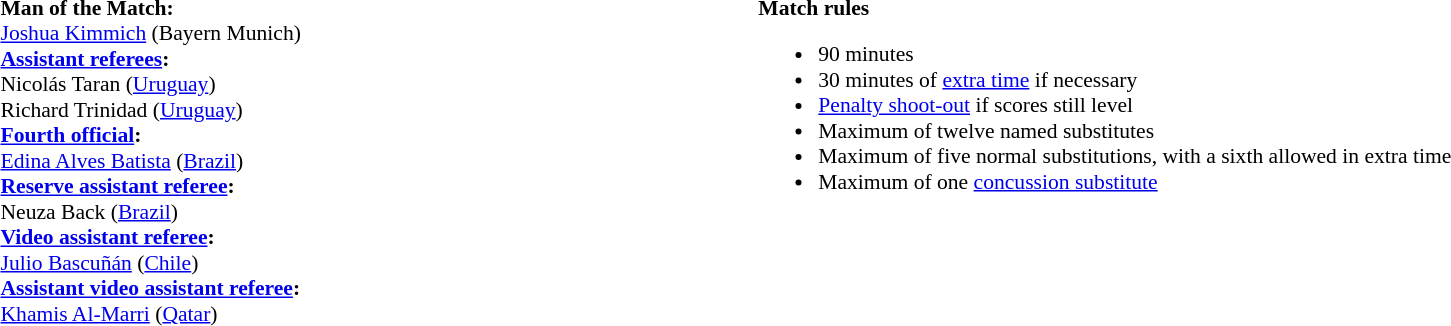<table style="width:100%; font-size:90%">
<tr>
<td><br><strong>Man of the Match:</strong>
<br><a href='#'>Joshua Kimmich</a> (Bayern Munich)<br><strong><a href='#'>Assistant referees</a>:</strong>
<br>Nicolás Taran (<a href='#'>Uruguay</a>)
<br>Richard Trinidad (<a href='#'>Uruguay</a>)
<br><strong><a href='#'>Fourth official</a>:</strong>
<br><a href='#'>Edina Alves Batista</a> (<a href='#'>Brazil</a>)
<br><strong><a href='#'>Reserve assistant referee</a>:</strong>
<br>Neuza Back (<a href='#'>Brazil</a>)
<br><strong><a href='#'>Video assistant referee</a>:</strong>
<br><a href='#'>Julio Bascuñán</a> (<a href='#'>Chile</a>)
<br><strong><a href='#'>Assistant video assistant referee</a>:</strong>
<br><a href='#'>Khamis Al-Marri</a> (<a href='#'>Qatar</a>)</td>
<td style="width:60%; vertical-align:top"><br><strong>Match rules</strong><ul><li>90 minutes</li><li>30 minutes of <a href='#'>extra time</a> if necessary</li><li><a href='#'>Penalty shoot-out</a> if scores still level</li><li>Maximum of twelve named substitutes</li><li>Maximum of five normal substitutions, with a sixth allowed in extra time</li><li>Maximum of one <a href='#'>concussion substitute</a></li></ul></td>
</tr>
</table>
